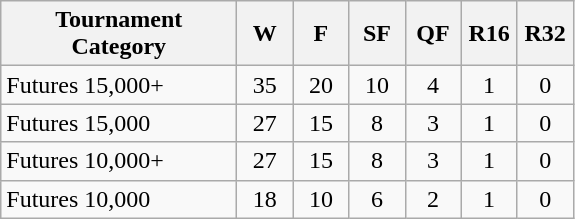<table class="wikitable" style=text-align:center;>
<tr>
<th width=150>Tournament Category</th>
<th width=30>W</th>
<th width=30>F</th>
<th width=30>SF</th>
<th width=30>QF</th>
<th width=30>R16</th>
<th width=30>R32</th>
</tr>
<tr>
<td align=left>Futures 15,000+</td>
<td>35</td>
<td>20</td>
<td>10</td>
<td>4</td>
<td>1</td>
<td>0</td>
</tr>
<tr>
<td align=left>Futures 15,000</td>
<td>27</td>
<td>15</td>
<td>8</td>
<td>3</td>
<td>1</td>
<td>0</td>
</tr>
<tr>
<td align=left>Futures 10,000+</td>
<td>27</td>
<td>15</td>
<td>8</td>
<td>3</td>
<td>1</td>
<td>0</td>
</tr>
<tr>
<td align=left>Futures 10,000</td>
<td>18</td>
<td>10</td>
<td>6</td>
<td>2</td>
<td>1</td>
<td>0</td>
</tr>
</table>
